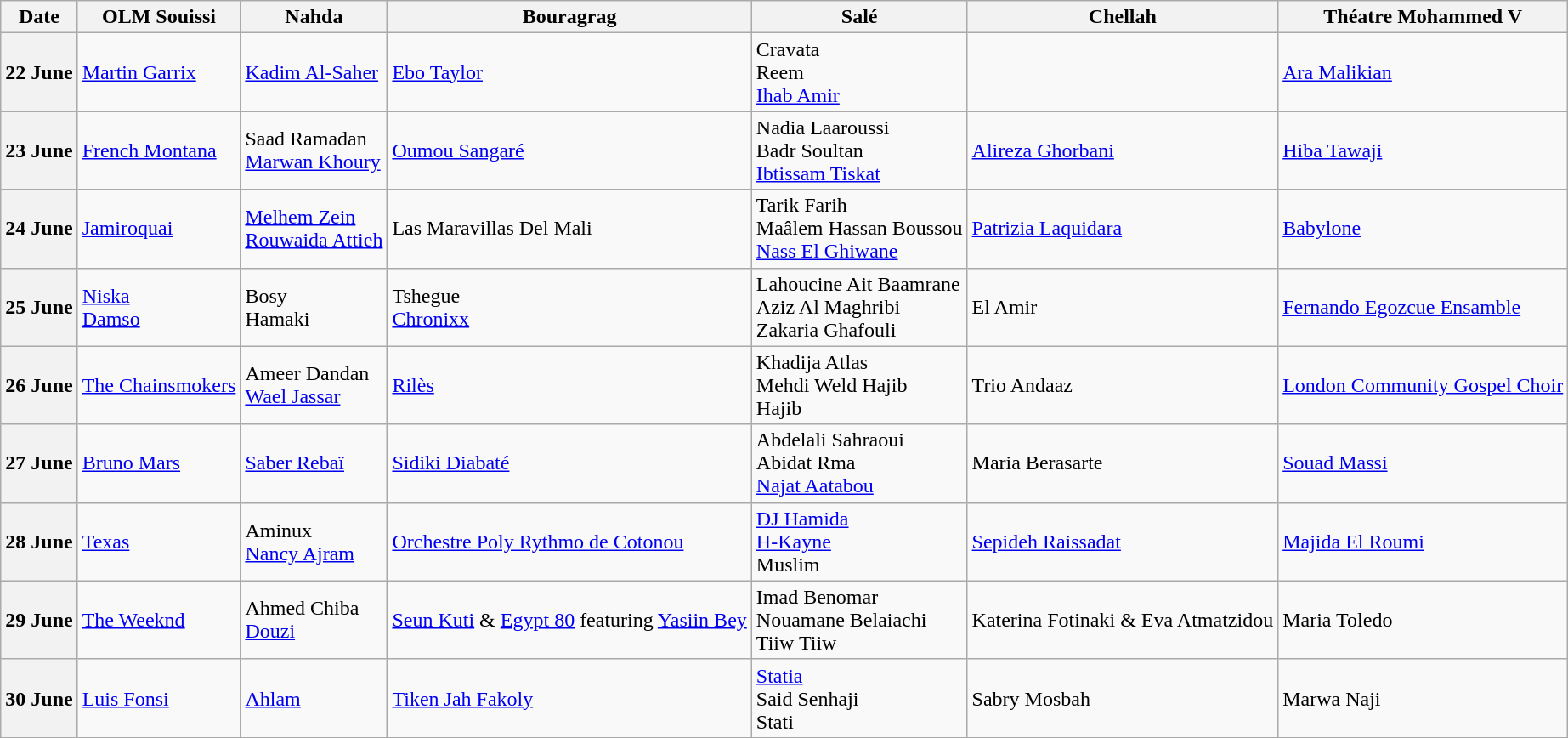<table class="wikitable plainrowheaders">
<tr>
<th>Date</th>
<th>OLM Souissi</th>
<th>Nahda</th>
<th>Bouragrag</th>
<th>Salé</th>
<th>Chellah</th>
<th>Théatre Mohammed V</th>
</tr>
<tr>
<th scope="row">22 June</th>
<td><a href='#'>Martin Garrix</a></td>
<td><a href='#'>Kadim Al-Saher</a></td>
<td><a href='#'>Ebo Taylor</a></td>
<td>Cravata<br>Reem<br><a href='#'>Ihab Amir</a></td>
<td></td>
<td><a href='#'>Ara Malikian</a></td>
</tr>
<tr>
<th scope="row">23 June</th>
<td><a href='#'>French Montana</a></td>
<td>Saad Ramadan<br><a href='#'>Marwan Khoury</a></td>
<td><a href='#'>Oumou Sangaré</a></td>
<td>Nadia Laaroussi <br>Badr Soultan<br><a href='#'>Ibtissam Tiskat</a></td>
<td><a href='#'>Alireza Ghorbani</a></td>
<td><a href='#'>Hiba Tawaji</a></td>
</tr>
<tr>
<th scope="row">24 June</th>
<td><a href='#'>Jamiroquai</a></td>
<td><a href='#'>Melhem Zein</a><br><a href='#'>Rouwaida Attieh</a></td>
<td>Las Maravillas Del Mali</td>
<td>Tarik Farih<br>Maâlem Hassan Boussou<br><a href='#'>Nass El Ghiwane</a></td>
<td><a href='#'>Patrizia Laquidara</a></td>
<td><a href='#'>Babylone</a></td>
</tr>
<tr>
<th scope="row">25 June</th>
<td><a href='#'>Niska</a><br><a href='#'>Damso</a></td>
<td>Bosy<br>Hamaki</td>
<td>Tshegue<br><a href='#'>Chronixx</a></td>
<td>Lahoucine Ait Baamrane<br>Aziz Al Maghribi<br>Zakaria Ghafouli</td>
<td>El Amir</td>
<td><a href='#'>Fernando Egozcue Ensamble</a></td>
</tr>
<tr>
<th scope="row">26 June</th>
<td><a href='#'>The Chainsmokers</a></td>
<td>Ameer Dandan<br><a href='#'>Wael Jassar</a></td>
<td><a href='#'>Rilès</a></td>
<td>Khadija Atlas<br>Mehdi Weld Hajib<br>Hajib</td>
<td>Trio Andaaz</td>
<td><a href='#'>London Community Gospel Choir</a></td>
</tr>
<tr>
<th scope="row">27 June</th>
<td><a href='#'>Bruno Mars</a></td>
<td><a href='#'>Saber Rebaï</a></td>
<td><a href='#'>Sidiki Diabaté</a></td>
<td>Abdelali Sahraoui<br>Abidat Rma<br><a href='#'>Najat Aatabou</a></td>
<td>Maria Berasarte</td>
<td><a href='#'>Souad Massi</a></td>
</tr>
<tr>
<th scope="row">28 June</th>
<td><a href='#'>Texas</a></td>
<td>Aminux<br><a href='#'>Nancy Ajram</a></td>
<td><a href='#'>Orchestre Poly Rythmo de Cotonou</a></td>
<td><a href='#'>DJ Hamida</a><br><a href='#'>H-Kayne</a><br>Muslim</td>
<td><a href='#'>Sepideh Raissadat</a></td>
<td><a href='#'>Majida El Roumi</a></td>
</tr>
<tr>
<th scope="row">29 June</th>
<td><a href='#'>The Weeknd</a></td>
<td>Ahmed Chiba<br><a href='#'>Douzi</a></td>
<td><a href='#'>Seun Kuti</a> & <a href='#'>Egypt 80</a> featuring <a href='#'>Yasiin Bey</a></td>
<td>Imad Benomar<br>Nouamane Belaiachi<br>Tiiw Tiiw</td>
<td>Katerina Fotinaki & Eva Atmatzidou</td>
<td>Maria Toledo</td>
</tr>
<tr>
<th scope="row">30 June</th>
<td><a href='#'>Luis Fonsi</a></td>
<td><a href='#'>Ahlam</a></td>
<td><a href='#'>Tiken Jah Fakoly</a></td>
<td><a href='#'>Statia</a><br>Said Senhaji<br>Stati</td>
<td>Sabry Mosbah</td>
<td>Marwa Naji</td>
</tr>
</table>
